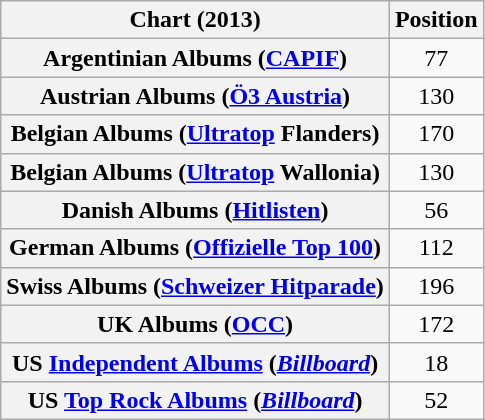<table class="wikitable plainrowheaders sortable" style="text-align:center;">
<tr>
<th>Chart (2013)</th>
<th>Position</th>
</tr>
<tr>
<th scope="row">Argentinian Albums (<a href='#'>CAPIF</a>)</th>
<td>77</td>
</tr>
<tr>
<th scope="row">Austrian Albums (<a href='#'>Ö3 Austria</a>)</th>
<td>130</td>
</tr>
<tr>
<th scope="row">Belgian Albums (<a href='#'>Ultratop</a> Flanders)</th>
<td>170</td>
</tr>
<tr>
<th scope="row">Belgian Albums (<a href='#'>Ultratop</a> Wallonia)</th>
<td>130</td>
</tr>
<tr>
<th scope="row">Danish Albums (<a href='#'>Hitlisten</a>)</th>
<td>56</td>
</tr>
<tr>
<th scope="row">German Albums (<a href='#'>Offizielle Top 100</a>)</th>
<td>112</td>
</tr>
<tr>
<th scope="row">Swiss Albums (<a href='#'>Schweizer Hitparade</a>)</th>
<td>196</td>
</tr>
<tr>
<th scope="row">UK Albums (<a href='#'>OCC</a>)</th>
<td>172</td>
</tr>
<tr>
<th scope="row">US <a href='#'>Independent Albums</a> (<a href='#'><em>Billboard</em></a>)</th>
<td>18</td>
</tr>
<tr>
<th scope="row">US <a href='#'>Top Rock Albums</a> (<a href='#'><em>Billboard</em></a>)</th>
<td>52</td>
</tr>
</table>
